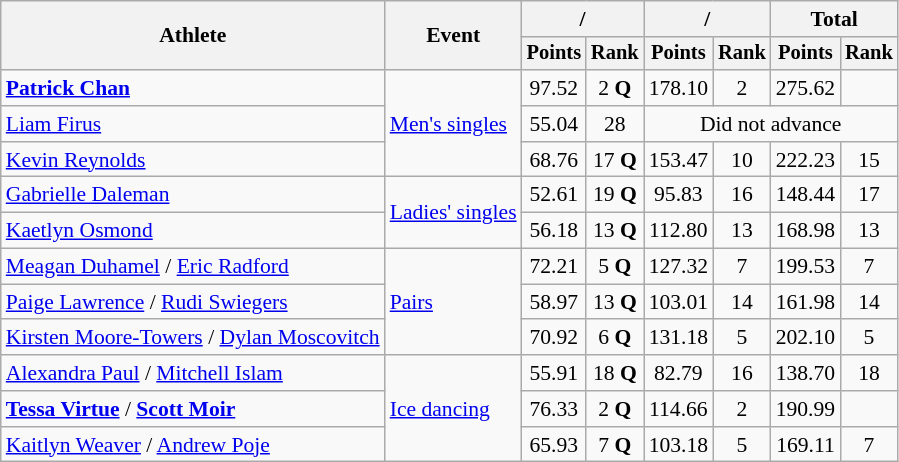<table class="wikitable" style="font-size:90%">
<tr>
<th rowspan="2">Athlete</th>
<th rowspan="2">Event</th>
<th colspan="2">/</th>
<th colspan="2">/</th>
<th colspan="2">Total</th>
</tr>
<tr style="font-size:95%">
<th>Points</th>
<th>Rank</th>
<th>Points</th>
<th>Rank</th>
<th>Points</th>
<th>Rank</th>
</tr>
<tr align=center>
<td align=left><strong><a href='#'>Patrick Chan</a></strong></td>
<td align=left rowspan="3"><a href='#'>Men's singles</a></td>
<td>97.52</td>
<td>2 <strong>Q</strong></td>
<td>178.10</td>
<td>2</td>
<td>275.62</td>
<td></td>
</tr>
<tr align=center>
<td align=left><a href='#'>Liam Firus</a></td>
<td>55.04</td>
<td>28</td>
<td colspan=4>Did not advance</td>
</tr>
<tr align=center>
<td align=left><a href='#'>Kevin Reynolds</a></td>
<td>68.76</td>
<td>17 <strong>Q</strong></td>
<td>153.47</td>
<td>10</td>
<td>222.23</td>
<td>15</td>
</tr>
<tr align=center>
<td align=left><a href='#'>Gabrielle Daleman</a></td>
<td align=left rowspan="2"><a href='#'>Ladies' singles</a></td>
<td>52.61</td>
<td>19 <strong>Q</strong></td>
<td>95.83</td>
<td>16</td>
<td>148.44</td>
<td>17</td>
</tr>
<tr align=center>
<td align=left><a href='#'>Kaetlyn Osmond</a></td>
<td>56.18</td>
<td>13 <strong>Q</strong></td>
<td>112.80</td>
<td>13</td>
<td>168.98</td>
<td>13</td>
</tr>
<tr align=center>
<td align=left><a href='#'>Meagan Duhamel</a> / <a href='#'>Eric Radford</a></td>
<td align=left rowspan="3"><a href='#'>Pairs</a></td>
<td>72.21</td>
<td>5 <strong>Q</strong></td>
<td>127.32</td>
<td>7</td>
<td>199.53</td>
<td>7</td>
</tr>
<tr align=center>
<td align=left><a href='#'>Paige Lawrence</a> / <a href='#'>Rudi Swiegers</a></td>
<td>58.97</td>
<td>13 <strong>Q</strong></td>
<td>103.01</td>
<td>14</td>
<td>161.98</td>
<td>14</td>
</tr>
<tr align=center>
<td align=left><a href='#'>Kirsten Moore-Towers</a> / <a href='#'>Dylan Moscovitch</a></td>
<td>70.92</td>
<td>6 <strong>Q</strong></td>
<td>131.18</td>
<td>5</td>
<td>202.10</td>
<td>5</td>
</tr>
<tr align=center>
<td align=left><a href='#'>Alexandra Paul</a> / <a href='#'>Mitchell Islam</a></td>
<td align=left rowspan="3"><a href='#'>Ice dancing</a></td>
<td>55.91</td>
<td>18 <strong>Q</strong></td>
<td>82.79</td>
<td>16</td>
<td>138.70</td>
<td>18</td>
</tr>
<tr align=center>
<td align=left><strong><a href='#'>Tessa Virtue</a></strong> / <strong><a href='#'>Scott Moir</a></strong></td>
<td>76.33</td>
<td>2 <strong>Q</strong></td>
<td>114.66</td>
<td>2</td>
<td>190.99</td>
<td></td>
</tr>
<tr align=center>
<td align=left><a href='#'>Kaitlyn Weaver</a> / <a href='#'>Andrew Poje</a></td>
<td>65.93</td>
<td>7 <strong>Q</strong></td>
<td>103.18</td>
<td>5</td>
<td>169.11</td>
<td>7</td>
</tr>
</table>
